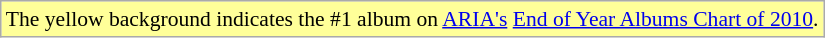<table class="wikitable" style="font-size:90%;">
<tr>
<td style="background-color:#FFFF99">The yellow background indicates the #1 album on <a href='#'>ARIA's</a> <a href='#'>End of Year Albums Chart of 2010</a>.</td>
</tr>
</table>
